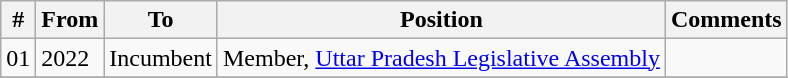<table class="wikitable sortable">
<tr>
<th>#</th>
<th>From</th>
<th>To</th>
<th>Position</th>
<th>Comments</th>
</tr>
<tr>
<td>01</td>
<td>2022</td>
<td>Incumbent</td>
<td>Member, <a href='#'>Uttar Pradesh Legislative Assembly</a></td>
<td></td>
</tr>
<tr>
</tr>
</table>
